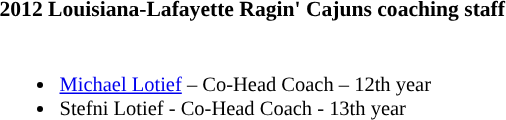<table class="toccolours" style="text-align: left; font-size:90%;">
<tr>
<th colspan="9">2012 Louisiana-Lafayette Ragin' Cajuns coaching staff</th>
</tr>
<tr>
<td style="font-size:95%; vertical-align:top;"><br><ul><li><a href='#'>Michael Lotief</a> – Co-Head Coach – 12th year</li><li>Stefni Lotief - Co-Head Coach - 13th year</li></ul></td>
</tr>
</table>
